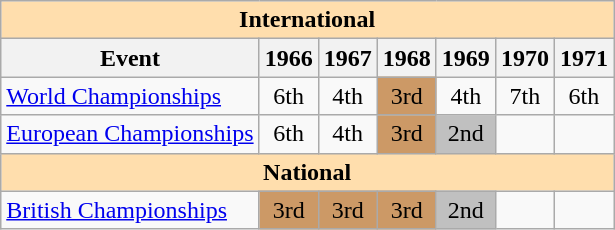<table class="wikitable" style="text-align:center">
<tr>
<th style="background-color: #ffdead; " colspan=7 align=center>International</th>
</tr>
<tr>
<th>Event</th>
<th>1966</th>
<th>1967</th>
<th>1968</th>
<th>1969</th>
<th>1970</th>
<th>1971</th>
</tr>
<tr>
<td align=left><a href='#'>World Championships</a></td>
<td>6th</td>
<td>4th</td>
<td bgcolor=cc9966>3rd</td>
<td>4th</td>
<td>7th</td>
<td>6th</td>
</tr>
<tr>
<td align=left><a href='#'>European Championships</a></td>
<td>6th</td>
<td>4th</td>
<td bgcolor=cc9966>3rd</td>
<td bgcolor=silver>2nd</td>
<td></td>
<td></td>
</tr>
<tr>
<th style="background-color: #ffdead; " colspan=7 align=center>National</th>
</tr>
<tr>
<td align=left><a href='#'>British Championships</a></td>
<td bgcolor=cc9966>3rd</td>
<td bgcolor=cc9966>3rd</td>
<td bgcolor=cc9966>3rd</td>
<td bgcolor=silver>2nd</td>
<td></td>
<td></td>
</tr>
</table>
